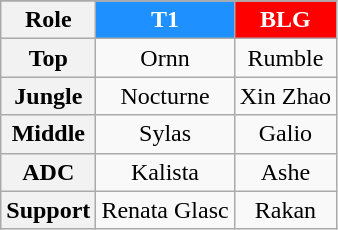<table class="wikitable plainrowheaders" style="text-align:center;margin:0">
<tr>
</tr>
<tr>
<th>Role</th>
<th style="background:DodgerBlue; color:white;">T1</th>
<th style="background:Red; color:white;">BLG</th>
</tr>
<tr>
<th scope=row style="text-align:center">Top</th>
<td>Ornn</td>
<td>Rumble</td>
</tr>
<tr>
<th scope=row style="text-align:center">Jungle</th>
<td>Nocturne</td>
<td>Xin Zhao</td>
</tr>
<tr>
<th scope=row style="text-align:center">Middle</th>
<td>Sylas</td>
<td>Galio</td>
</tr>
<tr>
<th scope=row style="text-align:center">ADC</th>
<td>Kalista</td>
<td>Ashe</td>
</tr>
<tr>
<th scope=row style="text-align:center">Support</th>
<td>Renata Glasc</td>
<td>Rakan</td>
</tr>
</table>
